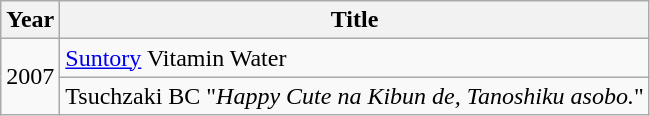<table class="wikitable">
<tr>
<th>Year</th>
<th>Title</th>
</tr>
<tr>
<td rowspan="2">2007</td>
<td><a href='#'>Suntory</a> Vitamin Water</td>
</tr>
<tr>
<td>Tsuchzaki BC "<em>Happy Cute na Kibun de, Tanoshiku asobo.</em>"</td>
</tr>
</table>
